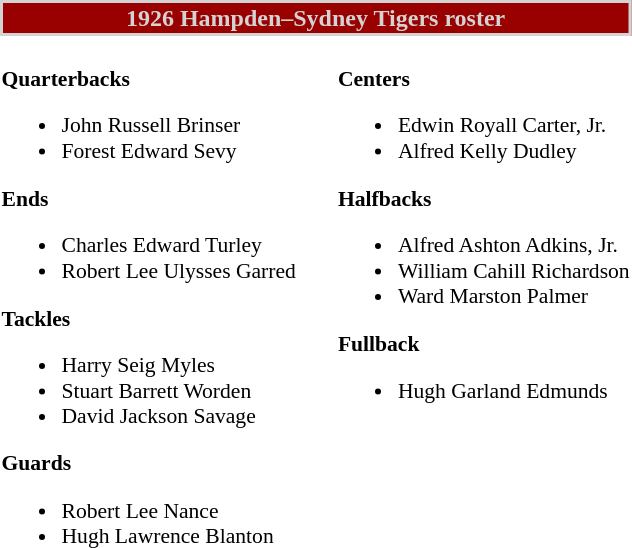<table class="toccolours" style="text-align: left;">
<tr>
<td colspan="9" style="background:#900; color:lightgrey; text-align:center; border:2px solid lightgrey;"><strong>1926 Hampden–Sydney Tigers roster</strong></td>
</tr>
<tr>
<td style="font-size:90%; vertical-align:top;"><br><strong>Quarterbacks</strong><ul><li>John Russell Brinser </li><li>Forest Edward Sevy </li></ul><strong>Ends</strong><ul><li>Charles Edward Turley </li><li>Robert Lee Ulysses Garred </li></ul><strong>Tackles</strong><ul><li>Harry Seig Myles </li><li>Stuart Barrett Worden </li><li>David Jackson Savage </li></ul><strong>Guards</strong><ul><li>Robert Lee Nance </li><li>Hugh Lawrence Blanton </li></ul></td>
<td width="20"> </td>
<td style="vertical-align:top; font-size:90%;"><br><strong>Centers</strong><ul><li>Edwin Royall Carter, Jr. </li><li>Alfred Kelly Dudley </li></ul><strong>Halfbacks</strong><ul><li>Alfred Ashton Adkins, Jr. </li><li>William Cahill Richardson </li><li>Ward Marston Palmer </li></ul><strong>Fullback</strong><ul><li>Hugh Garland Edmunds </li></ul></td>
</tr>
</table>
